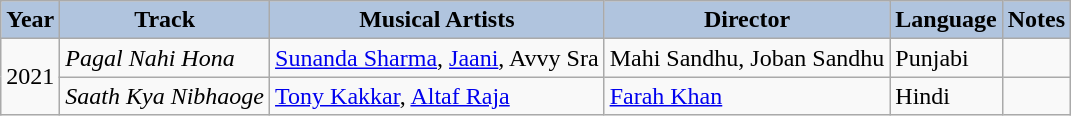<table class="wikitable sortable" style="font-size:100%">
<tr style="text-align:center;">
<th style="background:#B0C4DE;">Year</th>
<th style="background:#B0C4DE;">Track</th>
<th style="background:#B0C4DE;">Musical Artists</th>
<th style="background:#B0C4DE;">Director</th>
<th style="background:#B0C4DE;">Language</th>
<th style="background:#B0C4DE;">Notes</th>
</tr>
<tr>
<td rowspan="2">2021</td>
<td><em>Pagal Nahi Hona</em></td>
<td><a href='#'>Sunanda Sharma</a>, <a href='#'>Jaani</a>, Avvy Sra</td>
<td>Mahi Sandhu, Joban Sandhu</td>
<td>Punjabi</td>
<td></td>
</tr>
<tr>
<td><em>Saath Kya Nibhaoge</em></td>
<td><a href='#'>Tony Kakkar</a>, <a href='#'>Altaf Raja</a></td>
<td><a href='#'>Farah Khan</a></td>
<td>Hindi</td>
<td></td>
</tr>
</table>
